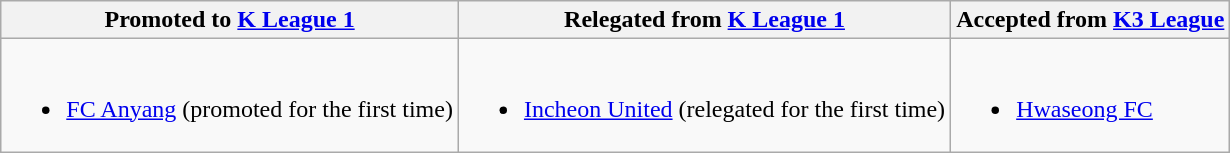<table class="wikitable">
<tr>
<th> Promoted to <a href='#'>K League 1</a></th>
<th> Relegated from <a href='#'>K League 1</a></th>
<th> Accepted from <a href='#'>K3 League</a></th>
</tr>
<tr>
<td><br><ul><li><a href='#'>FC Anyang</a> (promoted for the first time)</li></ul></td>
<td><br><ul><li><a href='#'>Incheon United</a> (relegated for the first time)</li></ul></td>
<td><br><ul><li><a href='#'>Hwaseong FC</a></li></ul></td>
</tr>
</table>
